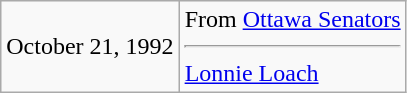<table class="wikitable">
<tr>
<td>October 21, 1992</td>
<td valign="top">From <a href='#'>Ottawa Senators</a><hr><a href='#'>Lonnie Loach</a></td>
</tr>
</table>
